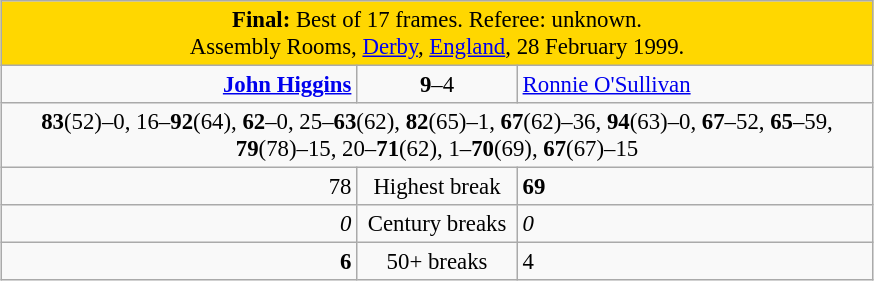<table class="wikitable" style="font-size: 95%; margin: 1em auto 1em auto;">
<tr>
<td colspan="3" align="center" bgcolor="#ffd700"><strong>Final:</strong> Best of 17 frames. Referee: unknown.<br>Assembly Rooms, <a href='#'>Derby</a>, <a href='#'>England</a>, 28 February 1999.</td>
</tr>
<tr>
<td width="230" align="right"><strong><a href='#'>John Higgins</a></strong> <br></td>
<td width="100" align="center"><strong>9</strong>–4</td>
<td width="230"><a href='#'>Ronnie O'Sullivan</a> <br></td>
</tr>
<tr>
<td colspan="3" align="center" style="font-size: 100%"><strong>83</strong>(52)–0, 16–<strong>92</strong>(64), <strong>62</strong>–0, 25–<strong>63</strong>(62), <strong>82</strong>(65)–1, <strong>67</strong>(62)–36, <strong>94</strong>(63)–0, <strong>67</strong>–52, <strong>65</strong>–59, <strong>79</strong>(78)–15, 20–<strong>71</strong>(62), 1–<strong>70</strong>(69), <strong>67</strong>(67)–15</td>
</tr>
<tr>
<td align="right">78</td>
<td align="center">Highest break</td>
<td><strong>69</strong></td>
</tr>
<tr>
<td align="right"><em>0</em></td>
<td align="center">Century breaks</td>
<td><em>0</em></td>
</tr>
<tr>
<td align="right"><strong>6</strong></td>
<td align="center">50+ breaks</td>
<td>4</td>
</tr>
</table>
